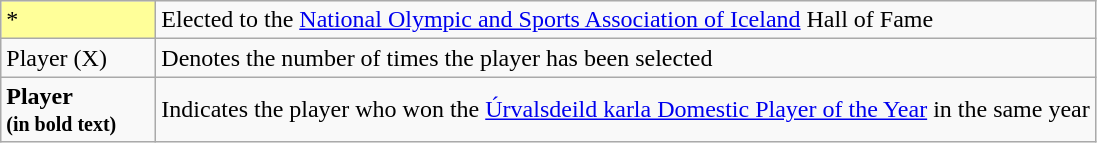<table class="wikitable sortable">
<tr>
<td style="background-color:#FFFF99; border:1px solid #aaaaaa; width:6em">*</td>
<td>Elected to the <a href='#'>National Olympic and Sports Association of Iceland</a> Hall of Fame</td>
</tr>
<tr>
<td>Player (X)</td>
<td>Denotes the number of times the player has been selected</td>
</tr>
<tr>
<td><strong>Player<br><small>(in bold text)</small></strong></td>
<td>Indicates the player who won the <a href='#'>Úrvalsdeild karla Domestic Player of the Year</a> in the same year</td>
</tr>
</table>
